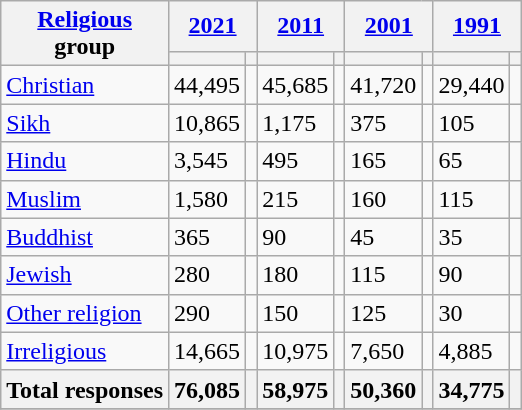<table class="wikitable collapsible sortable">
<tr>
<th rowspan="2"><a href='#'>Religious</a><br>group</th>
<th colspan="2"><a href='#'>2021</a></th>
<th colspan="2"><a href='#'>2011</a></th>
<th colspan="2"><a href='#'>2001</a></th>
<th colspan="2"><a href='#'>1991</a></th>
</tr>
<tr>
<th><a href='#'></a></th>
<th></th>
<th></th>
<th></th>
<th></th>
<th></th>
<th></th>
<th></th>
</tr>
<tr>
<td> <a href='#'>Christian</a></td>
<td>44,495</td>
<td></td>
<td>45,685</td>
<td></td>
<td>41,720</td>
<td></td>
<td>29,440</td>
<td></td>
</tr>
<tr>
<td> <a href='#'>Sikh</a></td>
<td>10,865</td>
<td></td>
<td>1,175</td>
<td></td>
<td>375</td>
<td></td>
<td>105</td>
<td></td>
</tr>
<tr>
<td> <a href='#'>Hindu</a></td>
<td>3,545</td>
<td></td>
<td>495</td>
<td></td>
<td>165</td>
<td></td>
<td>65</td>
<td></td>
</tr>
<tr>
<td> <a href='#'>Muslim</a></td>
<td>1,580</td>
<td></td>
<td>215</td>
<td></td>
<td>160</td>
<td></td>
<td>115</td>
<td></td>
</tr>
<tr>
<td> <a href='#'>Buddhist</a></td>
<td>365</td>
<td></td>
<td>90</td>
<td></td>
<td>45</td>
<td></td>
<td>35</td>
<td></td>
</tr>
<tr>
<td> <a href='#'>Jewish</a></td>
<td>280</td>
<td></td>
<td>180</td>
<td></td>
<td>115</td>
<td></td>
<td>90</td>
<td></td>
</tr>
<tr>
<td><a href='#'>Other religion</a></td>
<td>290</td>
<td></td>
<td>150</td>
<td></td>
<td>125</td>
<td></td>
<td>30</td>
<td></td>
</tr>
<tr>
<td><a href='#'>Irreligious</a></td>
<td>14,665</td>
<td></td>
<td>10,975</td>
<td></td>
<td>7,650</td>
<td></td>
<td>4,885</td>
<td></td>
</tr>
<tr>
<th>Total responses</th>
<th>76,085</th>
<th></th>
<th>58,975</th>
<th></th>
<th>50,360</th>
<th></th>
<th>34,775</th>
<th></th>
</tr>
<tr>
</tr>
</table>
